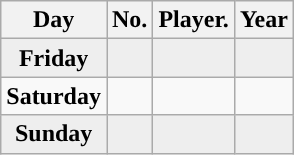<table class="wikitable non-sortable">
<tr>
<th style="text-align:center; ">Day</th>
<th style="text-align:center; ">No.</th>
<th style="text-align:center; ">Player.</th>
<th style="text-align:center; ">Year</th>
</tr>
<tr style="background:#eeeeee;text-align:center;">
<td><strong>Friday</strong></td>
<td></td>
<td></td>
<td></td>
</tr>
<tr style="text-align:center;">
<td><strong>Saturday</strong></td>
<td></td>
<td></td>
<td></td>
</tr>
<tr style="background:#eeeeee;text-align:center;">
<td><strong>Sunday</strong></td>
<td></td>
<td></td>
<td></td>
</tr>
</table>
